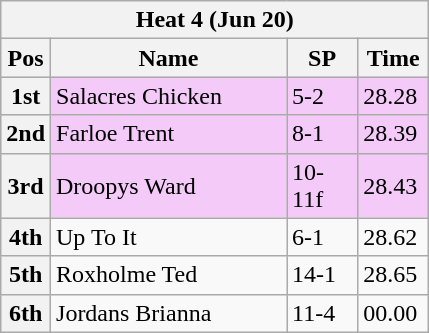<table class="wikitable">
<tr>
<th colspan="6">Heat 4 (Jun 20)</th>
</tr>
<tr>
<th width=20>Pos</th>
<th width=150>Name</th>
<th width=40>SP</th>
<th width=40>Time</th>
</tr>
<tr style="background: #f4caf9;">
<th>1st</th>
<td>Salacres Chicken</td>
<td>5-2</td>
<td>28.28</td>
</tr>
<tr style="background: #f4caf9;">
<th>2nd</th>
<td>Farloe Trent</td>
<td>8-1</td>
<td>28.39</td>
</tr>
<tr style="background: #f4caf9;">
<th>3rd</th>
<td>Droopys Ward</td>
<td>10-11f</td>
<td>28.43</td>
</tr>
<tr>
<th>4th</th>
<td>Up To It</td>
<td>6-1</td>
<td>28.62</td>
</tr>
<tr>
<th>5th</th>
<td>Roxholme Ted</td>
<td>14-1</td>
<td>28.65</td>
</tr>
<tr>
<th>6th</th>
<td>Jordans Brianna</td>
<td>11-4</td>
<td>00.00</td>
</tr>
</table>
